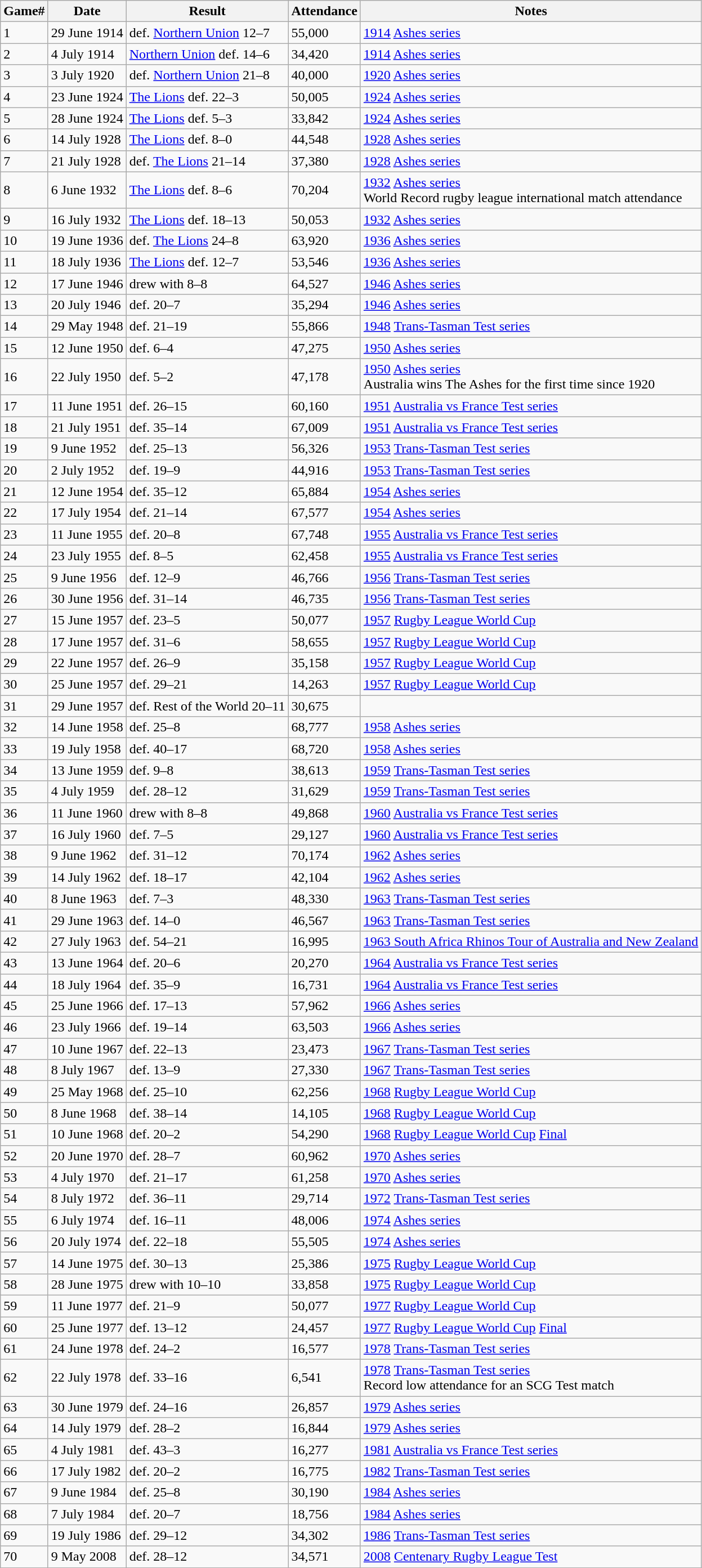<table class="wikitable sortable" border="1">
<tr>
<th>Game#</th>
<th>Date</th>
<th>Result</th>
<th>Attendance</th>
<th>Notes</th>
</tr>
<tr>
<td>1</td>
<td>29 June 1914</td>
<td> def.  <a href='#'>Northern Union</a> 12–7</td>
<td>55,000</td>
<td><a href='#'>1914</a> <a href='#'>Ashes series</a></td>
</tr>
<tr>
<td>2</td>
<td>4 July 1914</td>
<td> <a href='#'>Northern Union</a> def.  14–6</td>
<td>34,420</td>
<td><a href='#'>1914</a> <a href='#'>Ashes series</a></td>
</tr>
<tr>
<td>3</td>
<td>3 July 1920</td>
<td> def.  <a href='#'>Northern Union</a> 21–8</td>
<td>40,000</td>
<td><a href='#'>1920</a> <a href='#'>Ashes series</a></td>
</tr>
<tr>
<td>4</td>
<td>23 June 1924</td>
<td> <a href='#'>The Lions</a> def.  22–3</td>
<td>50,005</td>
<td><a href='#'>1924</a> <a href='#'>Ashes series</a></td>
</tr>
<tr>
<td>5</td>
<td>28 June 1924</td>
<td> <a href='#'>The Lions</a> def.  5–3</td>
<td>33,842</td>
<td><a href='#'>1924</a> <a href='#'>Ashes series</a></td>
</tr>
<tr>
<td>6</td>
<td>14 July 1928</td>
<td> <a href='#'>The Lions</a> def.  8–0</td>
<td>44,548</td>
<td><a href='#'>1928</a> <a href='#'>Ashes series</a></td>
</tr>
<tr>
<td>7</td>
<td>21 July 1928</td>
<td> def.  <a href='#'>The Lions</a> 21–14</td>
<td>37,380</td>
<td><a href='#'>1928</a> <a href='#'>Ashes series</a></td>
</tr>
<tr>
<td>8</td>
<td>6 June 1932</td>
<td> <a href='#'>The Lions</a> def.  8–6</td>
<td>70,204</td>
<td><a href='#'>1932</a> <a href='#'>Ashes series</a><br>World Record rugby league international match attendance</td>
</tr>
<tr>
<td>9</td>
<td>16 July 1932</td>
<td> <a href='#'>The Lions</a> def.  18–13</td>
<td>50,053</td>
<td><a href='#'>1932</a> <a href='#'>Ashes series</a></td>
</tr>
<tr>
<td>10</td>
<td>19 June 1936</td>
<td> def.  <a href='#'>The Lions</a> 24–8</td>
<td>63,920</td>
<td><a href='#'>1936</a> <a href='#'>Ashes series</a></td>
</tr>
<tr>
<td>11</td>
<td>18 July 1936</td>
<td> <a href='#'>The Lions</a> def.  12–7</td>
<td>53,546</td>
<td><a href='#'>1936</a> <a href='#'>Ashes series</a></td>
</tr>
<tr>
<td>12</td>
<td>17 June 1946</td>
<td> drew with  8–8</td>
<td>64,527</td>
<td><a href='#'>1946</a> <a href='#'>Ashes series</a></td>
</tr>
<tr>
<td>13</td>
<td>20 July 1946</td>
<td> def.  20–7</td>
<td>35,294</td>
<td><a href='#'>1946</a> <a href='#'>Ashes series</a></td>
</tr>
<tr>
<td>14</td>
<td>29 May 1948</td>
<td> def.  21–19</td>
<td>55,866</td>
<td><a href='#'>1948</a> <a href='#'>Trans-Tasman Test series</a></td>
</tr>
<tr>
<td>15</td>
<td>12 June 1950</td>
<td> def.  6–4</td>
<td>47,275</td>
<td><a href='#'>1950</a> <a href='#'>Ashes series</a></td>
</tr>
<tr>
<td>16</td>
<td>22 July 1950</td>
<td> def.  5–2</td>
<td>47,178</td>
<td><a href='#'>1950</a> <a href='#'>Ashes series</a><br>Australia wins The Ashes for the first time since 1920</td>
</tr>
<tr>
<td>17</td>
<td>11 June 1951</td>
<td> def.  26–15</td>
<td>60,160</td>
<td><a href='#'>1951</a> <a href='#'>Australia vs France Test series</a></td>
</tr>
<tr>
<td>18</td>
<td>21 July 1951</td>
<td> def.  35–14</td>
<td>67,009</td>
<td><a href='#'>1951</a> <a href='#'>Australia vs France Test series</a></td>
</tr>
<tr>
<td>19</td>
<td>9 June 1952</td>
<td> def.  25–13</td>
<td>56,326</td>
<td><a href='#'>1953</a> <a href='#'>Trans-Tasman Test series</a></td>
</tr>
<tr>
<td>20</td>
<td>2 July 1952</td>
<td> def.  19–9</td>
<td>44,916</td>
<td><a href='#'>1953</a> <a href='#'>Trans-Tasman Test series</a></td>
</tr>
<tr>
<td>21</td>
<td>12 June 1954</td>
<td> def.  35–12</td>
<td>65,884</td>
<td><a href='#'>1954</a> <a href='#'>Ashes series</a></td>
</tr>
<tr>
<td>22</td>
<td>17 July 1954</td>
<td> def.  21–14</td>
<td>67,577</td>
<td><a href='#'>1954</a> <a href='#'>Ashes series</a></td>
</tr>
<tr>
<td>23</td>
<td>11 June 1955</td>
<td> def.  20–8</td>
<td>67,748</td>
<td><a href='#'>1955</a> <a href='#'>Australia vs France Test series</a></td>
</tr>
<tr>
<td>24</td>
<td>23 July 1955</td>
<td> def.  8–5</td>
<td>62,458</td>
<td><a href='#'>1955</a> <a href='#'>Australia vs France Test series</a></td>
</tr>
<tr>
<td>25</td>
<td>9 June 1956</td>
<td> def.  12–9</td>
<td>46,766</td>
<td><a href='#'>1956</a> <a href='#'>Trans-Tasman Test series</a></td>
</tr>
<tr>
<td>26</td>
<td>30 June 1956</td>
<td> def.  31–14</td>
<td>46,735</td>
<td><a href='#'>1956</a> <a href='#'>Trans-Tasman Test series</a></td>
</tr>
<tr>
<td>27</td>
<td>15 June 1957</td>
<td> def.  23–5</td>
<td>50,077</td>
<td><a href='#'>1957</a> <a href='#'>Rugby League World Cup</a></td>
</tr>
<tr>
<td>28</td>
<td>17 June 1957</td>
<td> def.  31–6</td>
<td>58,655</td>
<td><a href='#'>1957</a> <a href='#'>Rugby League World Cup</a></td>
</tr>
<tr>
<td>29</td>
<td>22 June 1957</td>
<td> def.  26–9</td>
<td>35,158</td>
<td><a href='#'>1957</a> <a href='#'>Rugby League World Cup</a></td>
</tr>
<tr>
<td>30</td>
<td>25 June 1957</td>
<td> def.  29–21</td>
<td>14,263</td>
<td><a href='#'>1957</a> <a href='#'>Rugby League World Cup</a></td>
</tr>
<tr>
<td>31</td>
<td>29 June 1957</td>
<td> def. Rest of the World 20–11</td>
<td>30,675</td>
<td></td>
</tr>
<tr>
<td>32</td>
<td>14 June 1958</td>
<td> def.  25–8</td>
<td>68,777</td>
<td><a href='#'>1958</a> <a href='#'>Ashes series</a></td>
</tr>
<tr>
<td>33</td>
<td>19 July 1958</td>
<td> def.  40–17</td>
<td>68,720</td>
<td><a href='#'>1958</a> <a href='#'>Ashes series</a></td>
</tr>
<tr>
<td>34</td>
<td>13 June 1959</td>
<td> def.  9–8</td>
<td>38,613</td>
<td><a href='#'>1959</a> <a href='#'>Trans-Tasman Test series</a></td>
</tr>
<tr>
<td>35</td>
<td>4 July 1959</td>
<td> def.  28–12</td>
<td>31,629</td>
<td><a href='#'>1959</a> <a href='#'>Trans-Tasman Test series</a></td>
</tr>
<tr>
<td>36</td>
<td>11 June 1960</td>
<td> drew with  8–8</td>
<td>49,868</td>
<td><a href='#'>1960</a> <a href='#'>Australia vs France Test series</a></td>
</tr>
<tr>
<td>37</td>
<td>16 July 1960</td>
<td> def.  7–5</td>
<td>29,127</td>
<td><a href='#'>1960</a> <a href='#'>Australia vs France Test series</a></td>
</tr>
<tr>
<td>38</td>
<td>9 June 1962</td>
<td> def.  31–12</td>
<td>70,174</td>
<td><a href='#'>1962</a> <a href='#'>Ashes series</a></td>
</tr>
<tr>
<td>39</td>
<td>14 July 1962</td>
<td> def.  18–17</td>
<td>42,104</td>
<td><a href='#'>1962</a> <a href='#'>Ashes series</a></td>
</tr>
<tr>
<td>40</td>
<td>8 June 1963</td>
<td> def.  7–3</td>
<td>48,330</td>
<td><a href='#'>1963</a> <a href='#'>Trans-Tasman Test series</a></td>
</tr>
<tr>
<td>41</td>
<td>29 June 1963</td>
<td> def.  14–0</td>
<td>46,567</td>
<td><a href='#'>1963</a> <a href='#'>Trans-Tasman Test series</a></td>
</tr>
<tr>
<td>42</td>
<td>27 July 1963</td>
<td> def.  54–21</td>
<td>16,995</td>
<td><a href='#'>1963 South Africa Rhinos Tour of Australia and New Zealand</a></td>
</tr>
<tr>
<td>43</td>
<td>13 June 1964</td>
<td> def.  20–6</td>
<td>20,270</td>
<td><a href='#'>1964</a> <a href='#'>Australia vs France Test series</a></td>
</tr>
<tr>
<td>44</td>
<td>18 July 1964</td>
<td> def.  35–9</td>
<td>16,731</td>
<td><a href='#'>1964</a> <a href='#'>Australia vs France Test series</a></td>
</tr>
<tr>
<td>45</td>
<td>25 June 1966</td>
<td> def.  17–13</td>
<td>57,962</td>
<td><a href='#'>1966</a> <a href='#'>Ashes series</a></td>
</tr>
<tr>
<td>46</td>
<td>23 July 1966</td>
<td> def.  19–14</td>
<td>63,503</td>
<td><a href='#'>1966</a> <a href='#'>Ashes series</a></td>
</tr>
<tr>
<td>47</td>
<td>10 June 1967</td>
<td> def.  22–13</td>
<td>23,473</td>
<td><a href='#'>1967</a> <a href='#'>Trans-Tasman Test series</a></td>
</tr>
<tr>
<td>48</td>
<td>8 July 1967</td>
<td> def.  13–9</td>
<td>27,330</td>
<td><a href='#'>1967</a> <a href='#'>Trans-Tasman Test series</a></td>
</tr>
<tr>
<td>49</td>
<td>25 May 1968</td>
<td> def.  25–10</td>
<td>62,256</td>
<td><a href='#'>1968</a> <a href='#'>Rugby League World Cup</a></td>
</tr>
<tr>
<td>50</td>
<td>8 June 1968</td>
<td> def.  38–14</td>
<td>14,105</td>
<td><a href='#'>1968</a> <a href='#'>Rugby League World Cup</a></td>
</tr>
<tr>
<td>51</td>
<td>10 June 1968</td>
<td> def.  20–2</td>
<td>54,290</td>
<td><a href='#'>1968</a> <a href='#'>Rugby League World Cup</a> <a href='#'>Final</a></td>
</tr>
<tr>
<td>52</td>
<td>20 June 1970</td>
<td> def.  28–7</td>
<td>60,962</td>
<td><a href='#'>1970</a> <a href='#'>Ashes series</a></td>
</tr>
<tr>
<td>53</td>
<td>4 July 1970</td>
<td> def.  21–17</td>
<td>61,258</td>
<td><a href='#'>1970</a> <a href='#'>Ashes series</a></td>
</tr>
<tr>
<td>54</td>
<td>8 July 1972</td>
<td> def.  36–11</td>
<td>29,714</td>
<td><a href='#'>1972</a> <a href='#'>Trans-Tasman Test series</a></td>
</tr>
<tr>
<td>55</td>
<td>6 July 1974</td>
<td> def.  16–11</td>
<td>48,006</td>
<td><a href='#'>1974</a> <a href='#'>Ashes series</a></td>
</tr>
<tr>
<td>56</td>
<td>20 July 1974</td>
<td> def.  22–18</td>
<td>55,505</td>
<td><a href='#'>1974</a> <a href='#'>Ashes series</a></td>
</tr>
<tr>
<td>57</td>
<td>14 June 1975</td>
<td> def.  30–13</td>
<td>25,386</td>
<td><a href='#'>1975</a> <a href='#'>Rugby League World Cup</a></td>
</tr>
<tr>
<td>58</td>
<td>28 June 1975</td>
<td> drew with  10–10</td>
<td>33,858</td>
<td><a href='#'>1975</a> <a href='#'>Rugby League World Cup</a></td>
</tr>
<tr>
<td>59</td>
<td>11 June 1977</td>
<td> def.  21–9</td>
<td>50,077</td>
<td><a href='#'>1977</a> <a href='#'>Rugby League World Cup</a></td>
</tr>
<tr>
<td>60</td>
<td>25 June 1977</td>
<td> def.  13–12</td>
<td>24,457</td>
<td><a href='#'>1977</a> <a href='#'>Rugby League World Cup</a> <a href='#'>Final</a></td>
</tr>
<tr>
<td>61</td>
<td>24 June 1978</td>
<td> def.  24–2</td>
<td>16,577</td>
<td><a href='#'>1978</a> <a href='#'>Trans-Tasman Test series</a></td>
</tr>
<tr>
<td>62</td>
<td>22 July 1978</td>
<td> def.  33–16</td>
<td>6,541</td>
<td><a href='#'>1978</a> <a href='#'>Trans-Tasman Test series</a><br>Record low attendance for an SCG Test match</td>
</tr>
<tr>
<td>63</td>
<td>30 June 1979</td>
<td> def.  24–16</td>
<td>26,857</td>
<td><a href='#'>1979</a> <a href='#'>Ashes series</a></td>
</tr>
<tr>
<td>64</td>
<td>14 July 1979</td>
<td> def.  28–2</td>
<td>16,844</td>
<td><a href='#'>1979</a> <a href='#'>Ashes series</a></td>
</tr>
<tr>
<td>65</td>
<td>4 July 1981</td>
<td> def.  43–3</td>
<td>16,277</td>
<td><a href='#'>1981</a> <a href='#'>Australia vs France Test series</a></td>
</tr>
<tr>
<td>66</td>
<td>17 July 1982</td>
<td> def.  20–2</td>
<td>16,775</td>
<td><a href='#'>1982</a> <a href='#'>Trans-Tasman Test series</a></td>
</tr>
<tr>
<td>67</td>
<td>9 June 1984</td>
<td> def.  25–8</td>
<td>30,190</td>
<td><a href='#'>1984</a> <a href='#'>Ashes series</a></td>
</tr>
<tr>
<td>68</td>
<td>7 July 1984</td>
<td> def.  20–7</td>
<td>18,756</td>
<td><a href='#'>1984</a> <a href='#'>Ashes series</a></td>
</tr>
<tr>
<td>69</td>
<td>19 July 1986</td>
<td> def.  29–12</td>
<td>34,302</td>
<td><a href='#'>1986</a> <a href='#'>Trans-Tasman Test series</a></td>
</tr>
<tr>
<td>70</td>
<td>9 May 2008</td>
<td> def.  28–12</td>
<td>34,571</td>
<td><a href='#'>2008</a> <a href='#'>Centenary Rugby League Test</a></td>
</tr>
<tr>
</tr>
</table>
